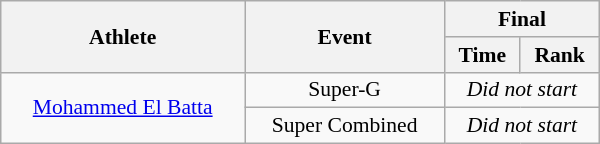<table class="wikitable" style="font-size:90%; text-align:center; width:400px">
<tr>
<th rowspan="2">Athlete</th>
<th rowspan="2">Event</th>
<th colspan="2">Final</th>
</tr>
<tr>
<th>Time</th>
<th>Rank</th>
</tr>
<tr>
<td rowspan=2><a href='#'>Mohammed El Batta</a></td>
<td>Super-G</td>
<td colspan=2><em>Did not start</em></td>
</tr>
<tr>
<td>Super Combined</td>
<td colspan=2><em>Did not start</em></td>
</tr>
</table>
